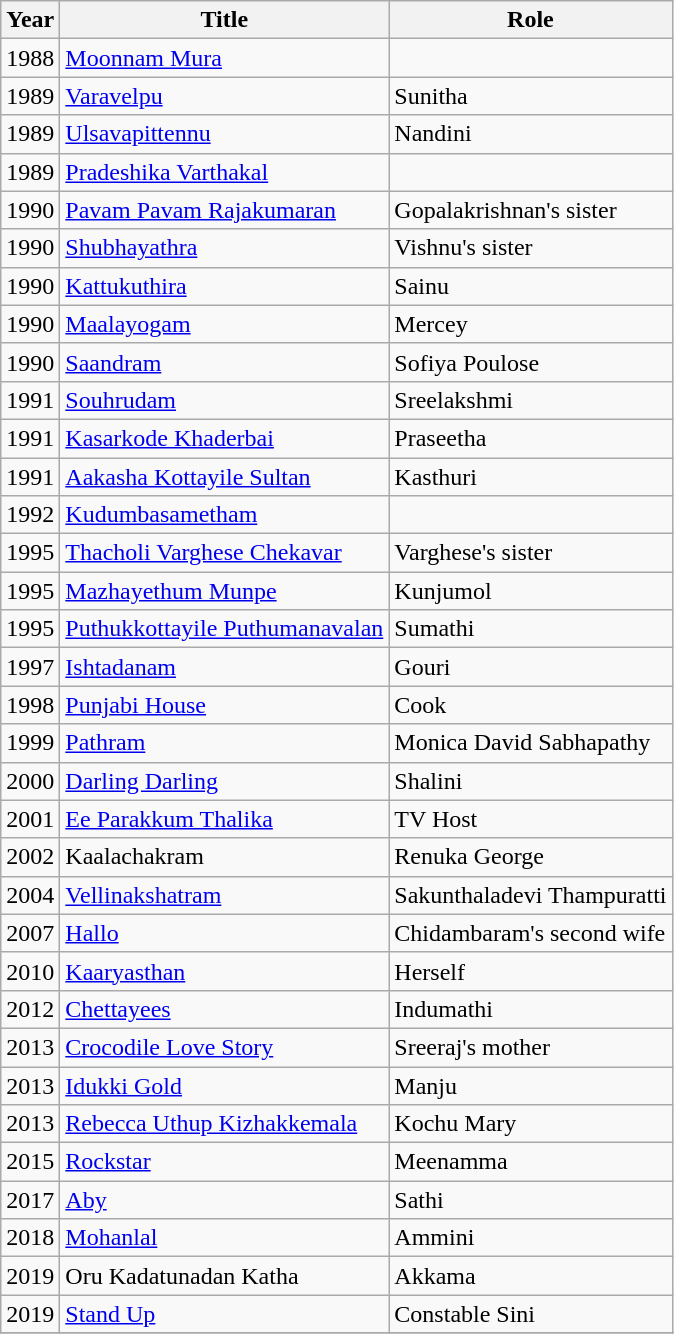<table class="wikitable">
<tr>
<th>Year</th>
<th>Title</th>
<th>Role</th>
</tr>
<tr>
<td>1988</td>
<td><a href='#'>Moonnam Mura</a></td>
<td></td>
</tr>
<tr>
<td>1989</td>
<td><a href='#'>Varavelpu</a></td>
<td>Sunitha</td>
</tr>
<tr>
<td>1989</td>
<td><a href='#'>Ulsavapittennu</a></td>
<td>Nandini</td>
</tr>
<tr>
<td>1989</td>
<td><a href='#'>Pradeshika Varthakal</a></td>
<td></td>
</tr>
<tr>
<td>1990</td>
<td><a href='#'>Pavam Pavam Rajakumaran</a></td>
<td>Gopalakrishnan's sister</td>
</tr>
<tr>
<td>1990</td>
<td><a href='#'>Shubhayathra</a></td>
<td>Vishnu's sister</td>
</tr>
<tr>
<td>1990</td>
<td><a href='#'>Kattukuthira</a></td>
<td>Sainu</td>
</tr>
<tr>
<td>1990</td>
<td><a href='#'>Maalayogam</a></td>
<td>Mercey</td>
</tr>
<tr>
<td>1990</td>
<td><a href='#'>Saandram</a></td>
<td>Sofiya Poulose</td>
</tr>
<tr>
<td>1991</td>
<td><a href='#'>Souhrudam</a></td>
<td>Sreelakshmi</td>
</tr>
<tr>
<td>1991</td>
<td><a href='#'>Kasarkode Khaderbai</a></td>
<td>Praseetha</td>
</tr>
<tr>
<td>1991</td>
<td><a href='#'>Aakasha Kottayile Sultan</a></td>
<td>Kasthuri</td>
</tr>
<tr>
<td>1992</td>
<td><a href='#'>Kudumbasametham</a></td>
<td></td>
</tr>
<tr>
<td>1995</td>
<td><a href='#'>Thacholi Varghese Chekavar</a></td>
<td>Varghese's sister</td>
</tr>
<tr>
<td>1995</td>
<td><a href='#'>Mazhayethum Munpe</a></td>
<td>Kunjumol</td>
</tr>
<tr>
<td>1995</td>
<td><a href='#'>Puthukkottayile Puthumanavalan</a></td>
<td>Sumathi</td>
</tr>
<tr>
<td>1997</td>
<td><a href='#'>Ishtadanam</a></td>
<td>Gouri</td>
</tr>
<tr>
<td>1998</td>
<td><a href='#'>Punjabi House</a></td>
<td>Cook</td>
</tr>
<tr>
<td>1999</td>
<td><a href='#'>Pathram</a></td>
<td>Monica David Sabhapathy</td>
</tr>
<tr>
<td>2000</td>
<td><a href='#'>Darling Darling</a></td>
<td>Shalini</td>
</tr>
<tr>
<td>2001</td>
<td><a href='#'>Ee Parakkum Thalika</a></td>
<td>TV Host</td>
</tr>
<tr>
<td>2002</td>
<td>Kaalachakram</td>
<td>Renuka George</td>
</tr>
<tr>
<td>2004</td>
<td><a href='#'>Vellinakshatram</a></td>
<td>Sakunthaladevi Thampuratti</td>
</tr>
<tr>
<td>2007</td>
<td><a href='#'>Hallo</a></td>
<td>Chidambaram's second wife</td>
</tr>
<tr>
<td>2010</td>
<td><a href='#'>Kaaryasthan</a></td>
<td>Herself</td>
</tr>
<tr>
<td>2012</td>
<td><a href='#'>Chettayees</a></td>
<td>Indumathi</td>
</tr>
<tr>
<td>2013</td>
<td><a href='#'>Crocodile Love Story</a></td>
<td>Sreeraj's mother</td>
</tr>
<tr>
<td>2013</td>
<td><a href='#'>Idukki Gold</a></td>
<td>Manju</td>
</tr>
<tr>
<td>2013</td>
<td><a href='#'>Rebecca Uthup Kizhakkemala</a></td>
<td>Kochu Mary</td>
</tr>
<tr>
<td>2015</td>
<td><a href='#'>Rockstar</a></td>
<td>Meenamma</td>
</tr>
<tr>
<td>2017</td>
<td><a href='#'>Aby</a></td>
<td>Sathi</td>
</tr>
<tr>
<td>2018</td>
<td><a href='#'>Mohanlal</a></td>
<td>Ammini</td>
</tr>
<tr>
<td>2019</td>
<td>Oru Kadatunadan Katha</td>
<td>Akkama</td>
</tr>
<tr>
<td>2019</td>
<td><a href='#'>Stand Up</a></td>
<td>Constable Sini</td>
</tr>
<tr>
</tr>
</table>
